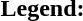<table class="toccolours" style="font-size:100%; white-space:nowrap;">
<tr>
<td><strong>Legend:</strong></td>
</tr>
<tr>
<td></td>
</tr>
</table>
